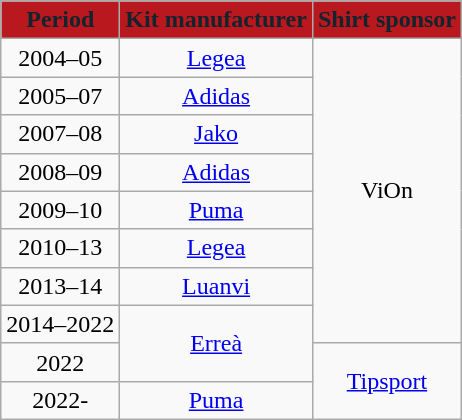<table class="wikitable" style="text-align:center;margin-left:1em">
<tr>
<th style="color:#12242D; background:#B9191E;">Period</th>
<th style="color:#12242D; background:#B9191E;">Kit manufacturer</th>
<th style="color:#12242D; background:#B9191E;">Shirt sponsor</th>
</tr>
<tr>
<td>2004–05</td>
<td><a href='#'>Legea</a></td>
<td rowspan="8">ViOn</td>
</tr>
<tr>
<td>2005–07</td>
<td><a href='#'>Adidas</a></td>
</tr>
<tr>
<td>2007–08</td>
<td><a href='#'>Jako</a></td>
</tr>
<tr>
<td>2008–09</td>
<td><a href='#'>Adidas</a></td>
</tr>
<tr>
<td>2009–10</td>
<td><a href='#'>Puma</a></td>
</tr>
<tr>
<td>2010–13</td>
<td><a href='#'>Legea</a></td>
</tr>
<tr>
<td>2013–14</td>
<td><a href='#'>Luanvi</a></td>
</tr>
<tr>
<td>2014–2022</td>
<td rowspan="2"><a href='#'>Erreà</a></td>
</tr>
<tr>
<td>2022</td>
<td rowspan="2"><a href='#'>Tipsport</a></td>
</tr>
<tr>
<td>2022-</td>
<td><a href='#'>Puma</a></td>
</tr>
</table>
